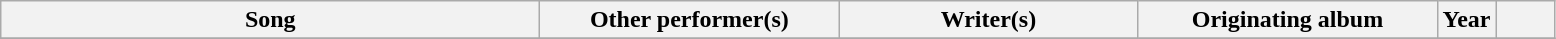<table class="wikitable sortable plainrowheaders" style="text-align:center;">
<tr>
<th scope="col" style="width:22em;">Song</th>
<th scope="col" style="width:12em;">Other performer(s)</th>
<th scope="col" style="width:12em;" class="unsortable">Writer(s)</th>
<th scope="col" style="width:12em;">Originating album</th>
<th scope="col" style="width:2em;">Year</th>
<th scope="col" style="width:2em;" class="unsortable"></th>
</tr>
<tr>
</tr>
</table>
